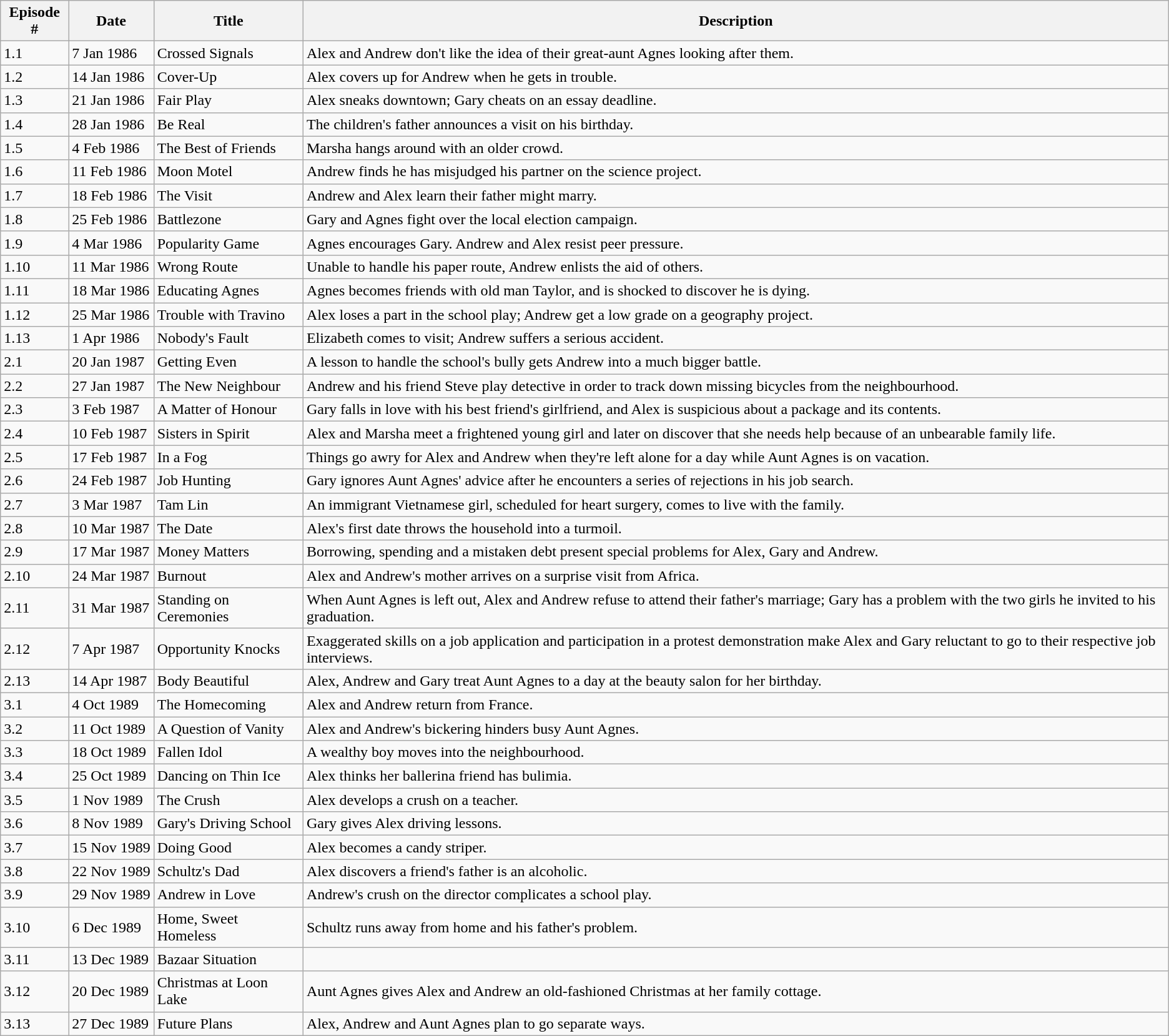<table class="wikitable plainrowheaders" style="text-align:left; width:auto">
<tr>
<th scope="col" rowspan="1">Episode #</th>
<th scope="col" rowspan="1">Date</th>
<th scope="col" rowspan="1">Title</th>
<th scope="col" rowspan="1">Description</th>
</tr>
<tr>
<td>1.1</td>
<td style="white-space: nowrap;">7 Jan 1986</td>
<td>Crossed Signals</td>
<td>Alex and Andrew don't like the idea of their great-aunt Agnes looking after them.</td>
</tr>
<tr>
<td>1.2</td>
<td style="white-space: nowrap;">14 Jan 1986</td>
<td>Cover-Up</td>
<td>Alex covers up for Andrew when he gets in trouble.</td>
</tr>
<tr>
<td>1.3</td>
<td style="white-space: nowrap;">21 Jan 1986</td>
<td>Fair Play</td>
<td>Alex sneaks downtown; Gary cheats on an essay deadline.</td>
</tr>
<tr>
<td>1.4</td>
<td style="white-space: nowrap;">28 Jan 1986</td>
<td>Be Real</td>
<td>The children's father announces a visit on his birthday.</td>
</tr>
<tr>
<td>1.5</td>
<td style="white-space: nowrap;">4 Feb 1986</td>
<td>The Best of Friends</td>
<td>Marsha hangs around with an older crowd.</td>
</tr>
<tr>
<td>1.6</td>
<td style="white-space: nowrap;">11 Feb 1986</td>
<td>Moon Motel</td>
<td>Andrew finds he has misjudged his partner on the science project.</td>
</tr>
<tr>
<td>1.7</td>
<td style="white-space: nowrap;">18 Feb 1986</td>
<td>The Visit</td>
<td>Andrew and Alex learn their father might marry.</td>
</tr>
<tr>
<td>1.8</td>
<td style="white-space: nowrap;">25 Feb 1986</td>
<td>Battlezone</td>
<td>Gary and Agnes fight over the local election campaign.</td>
</tr>
<tr>
<td>1.9</td>
<td style="white-space: nowrap;">4 Mar 1986</td>
<td>Popularity Game</td>
<td>Agnes encourages Gary. Andrew and Alex resist peer pressure.</td>
</tr>
<tr>
<td>1.10</td>
<td style="white-space: nowrap;">11 Mar 1986</td>
<td>Wrong Route</td>
<td>Unable to handle his paper route, Andrew enlists the aid of others.</td>
</tr>
<tr>
<td>1.11</td>
<td style="white-space: nowrap;">18 Mar 1986</td>
<td>Educating Agnes</td>
<td>Agnes becomes friends with old man Taylor, and is shocked to discover he is dying.</td>
</tr>
<tr>
<td>1.12</td>
<td style="white-space: nowrap;">25 Mar 1986</td>
<td>Trouble with Travino</td>
<td>Alex loses a part in the school play; Andrew get a low grade on a geography project.</td>
</tr>
<tr>
<td style="white-space: nowrap;">1.13</td>
<td>1 Apr 1986</td>
<td>Nobody's Fault</td>
<td>Elizabeth comes to visit; Andrew suffers a serious accident.</td>
</tr>
<tr>
<td>2.1</td>
<td style="white-space: nowrap;">20 Jan 1987</td>
<td>Getting Even</td>
<td>A lesson to handle the school's bully gets Andrew into a much bigger battle.</td>
</tr>
<tr>
<td>2.2</td>
<td style="white-space: nowrap;">27 Jan 1987</td>
<td>The New Neighbour</td>
<td>Andrew and his friend Steve play detective in order to track down missing bicycles from the neighbourhood.</td>
</tr>
<tr>
<td>2.3</td>
<td style="white-space: nowrap;">3 Feb 1987</td>
<td>A Matter of Honour</td>
<td>Gary falls in love with his best friend's girlfriend, and Alex is suspicious about a package and its contents.</td>
</tr>
<tr>
<td>2.4</td>
<td style="white-space: nowrap;">10 Feb 1987</td>
<td>Sisters in Spirit</td>
<td>Alex and Marsha meet a frightened young girl and later on discover that she needs help because of an unbearable family life.</td>
</tr>
<tr>
<td>2.5</td>
<td style="white-space: nowrap;">17 Feb 1987</td>
<td>In a Fog</td>
<td>Things go awry for Alex and Andrew when they're left alone for a day while Aunt Agnes is on vacation.</td>
</tr>
<tr>
<td>2.6</td>
<td style="white-space: nowrap;">24 Feb 1987</td>
<td>Job Hunting</td>
<td>Gary ignores Aunt Agnes' advice after he encounters a series of rejections in his job search.</td>
</tr>
<tr>
<td>2.7</td>
<td style="white-space: nowrap;">3 Mar 1987</td>
<td>Tam Lin</td>
<td>An immigrant Vietnamese girl, scheduled for heart surgery, comes to live with the family.</td>
</tr>
<tr>
<td>2.8</td>
<td style="white-space: nowrap;">10 Mar 1987</td>
<td>The Date</td>
<td>Alex's first date throws the household into a turmoil.</td>
</tr>
<tr>
<td>2.9</td>
<td style="white-space: nowrap;">17 Mar 1987</td>
<td>Money Matters</td>
<td>Borrowing, spending and a mistaken debt present special problems for Alex, Gary and Andrew.</td>
</tr>
<tr>
<td>2.10</td>
<td style="white-space: nowrap;">24 Mar 1987</td>
<td>Burnout</td>
<td>Alex and Andrew's mother arrives on a surprise visit from Africa.</td>
</tr>
<tr>
<td>2.11</td>
<td style="white-space: nowrap;">31 Mar 1987</td>
<td>Standing on Ceremonies</td>
<td>When Aunt Agnes is left out, Alex and Andrew refuse to attend their father's marriage; Gary has a problem with the two girls he invited to his graduation.</td>
</tr>
<tr>
<td>2.12</td>
<td style="white-space: nowrap;">7 Apr 1987</td>
<td>Opportunity Knocks</td>
<td>Exaggerated skills on a job application and participation in a protest demonstration make Alex and Gary reluctant to go to their respective job interviews.</td>
</tr>
<tr>
<td>2.13</td>
<td style="white-space: nowrap;">14 Apr 1987</td>
<td>Body Beautiful</td>
<td>Alex, Andrew and Gary treat Aunt Agnes to a day at the beauty salon for her birthday.</td>
</tr>
<tr>
<td>3.1</td>
<td style="white-space: nowrap;">4 Oct 1989</td>
<td>The Homecoming</td>
<td>Alex and Andrew return from France.</td>
</tr>
<tr>
<td>3.2</td>
<td style="white-space: nowrap;">11 Oct 1989</td>
<td>A Question of Vanity</td>
<td>Alex and Andrew's bickering hinders busy Aunt Agnes.</td>
</tr>
<tr>
<td>3.3</td>
<td style="white-space: nowrap;">18 Oct 1989</td>
<td>Fallen Idol</td>
<td>A wealthy boy moves into the neighbourhood.</td>
</tr>
<tr>
<td>3.4</td>
<td style="white-space: nowrap;">25 Oct 1989</td>
<td>Dancing on Thin Ice</td>
<td>Alex thinks her ballerina friend has bulimia.</td>
</tr>
<tr>
<td>3.5</td>
<td style="white-space: nowrap;">1 Nov 1989</td>
<td>The Crush</td>
<td>Alex develops a crush on a teacher.</td>
</tr>
<tr>
<td>3.6</td>
<td style="white-space: nowrap;">8 Nov 1989</td>
<td>Gary's Driving School</td>
<td>Gary gives Alex driving lessons.</td>
</tr>
<tr>
<td>3.7</td>
<td style="white-space: nowrap;">15 Nov 1989</td>
<td>Doing Good</td>
<td>Alex becomes a candy striper.</td>
</tr>
<tr>
<td>3.8</td>
<td style="white-space: nowrap;">22 Nov 1989</td>
<td>Schultz's Dad</td>
<td>Alex discovers a friend's father is an alcoholic.</td>
</tr>
<tr>
<td>3.9</td>
<td style="white-space: nowrap;">29 Nov 1989</td>
<td>Andrew in Love</td>
<td>Andrew's crush on the director complicates a school play.</td>
</tr>
<tr>
<td>3.10</td>
<td style="white-space: nowrap;">6 Dec 1989</td>
<td>Home, Sweet Homeless</td>
<td>Schultz runs away from home and his father's problem.</td>
</tr>
<tr>
<td>3.11</td>
<td style="white-space: nowrap;">13 Dec 1989</td>
<td>Bazaar Situation</td>
<td></td>
</tr>
<tr>
<td>3.12</td>
<td style="white-space: nowrap;">20 Dec 1989</td>
<td>Christmas at Loon Lake</td>
<td>Aunt Agnes gives Alex and Andrew an old-fashioned Christmas at her family cottage.</td>
</tr>
<tr>
<td>3.13</td>
<td style="white-space: nowrap;">27 Dec 1989</td>
<td>Future Plans</td>
<td>Alex, Andrew and Aunt Agnes plan to go separate ways.</td>
</tr>
</table>
